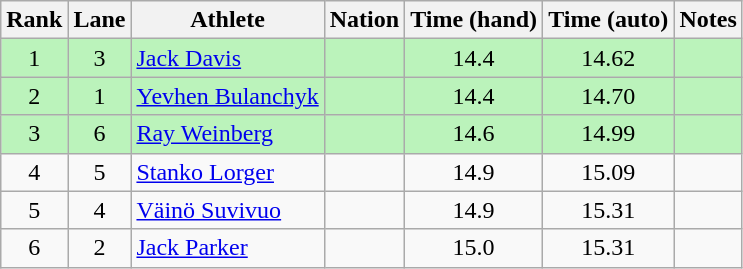<table class="wikitable sortable" style="text-align:center">
<tr>
<th>Rank</th>
<th>Lane</th>
<th>Athlete</th>
<th>Nation</th>
<th>Time (hand)</th>
<th>Time (auto)</th>
<th>Notes</th>
</tr>
<tr bgcolor=bbf3bb>
<td>1</td>
<td>3</td>
<td align=left><a href='#'>Jack Davis</a></td>
<td align=left></td>
<td>14.4</td>
<td>14.62</td>
<td></td>
</tr>
<tr bgcolor=bbf3bb>
<td>2</td>
<td>1</td>
<td align=left><a href='#'>Yevhen Bulanchyk</a></td>
<td align=left></td>
<td>14.4</td>
<td>14.70</td>
<td></td>
</tr>
<tr bgcolor=bbf3bb>
<td>3</td>
<td>6</td>
<td align=left><a href='#'>Ray Weinberg</a></td>
<td align=left></td>
<td>14.6</td>
<td>14.99</td>
<td></td>
</tr>
<tr>
<td>4</td>
<td>5</td>
<td align=left><a href='#'>Stanko Lorger</a></td>
<td align=left></td>
<td>14.9</td>
<td>15.09</td>
<td></td>
</tr>
<tr>
<td>5</td>
<td>4</td>
<td align=left><a href='#'>Väinö Suvivuo</a></td>
<td align=left></td>
<td>14.9</td>
<td>15.31</td>
<td></td>
</tr>
<tr>
<td>6</td>
<td>2</td>
<td align=left><a href='#'>Jack Parker</a></td>
<td align=left></td>
<td>15.0</td>
<td>15.31</td>
<td></td>
</tr>
</table>
